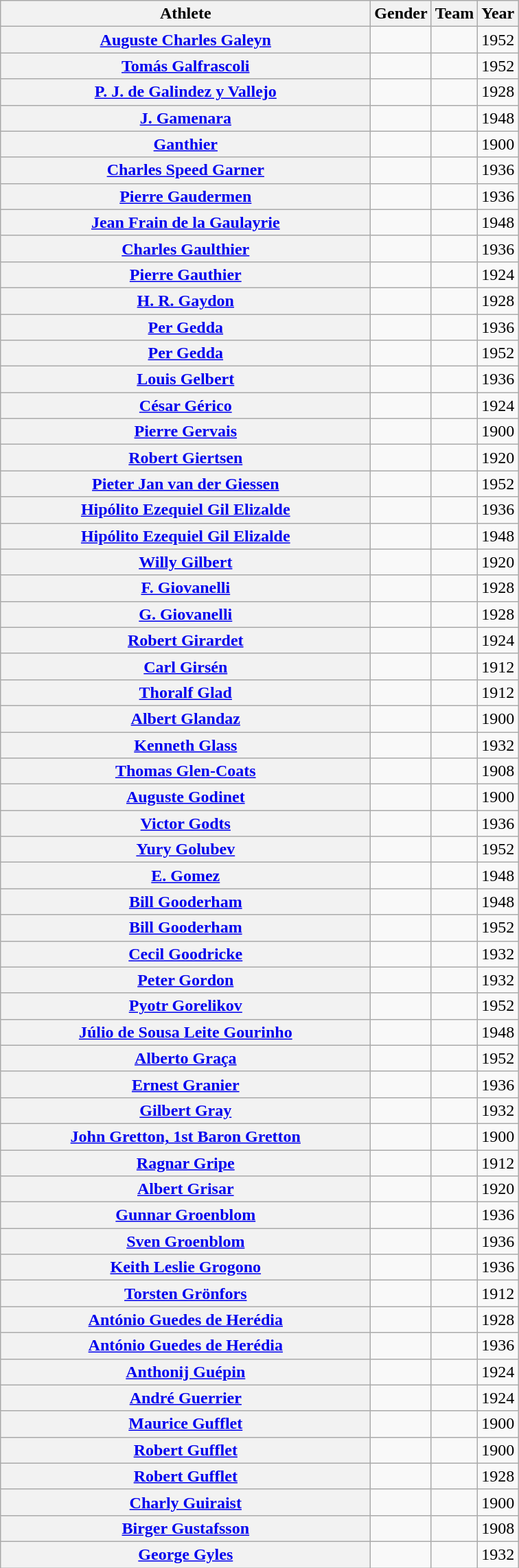<table class="wikitable plainrowheaders">
<tr>
<th scope="col" style="width:22em">Athlete</th>
<th scope="col">Gender</th>
<th scope="col">Team</th>
<th scope="col">Year</th>
</tr>
<tr>
<th scope="row"><a href='#'>Auguste Charles Galeyn</a></th>
<td style="text-align:center"></td>
<td></td>
<td>1952</td>
</tr>
<tr>
<th scope="row"><a href='#'>Tomás Galfrascoli</a></th>
<td style="text-align:center"></td>
<td></td>
<td>1952</td>
</tr>
<tr>
<th scope="row"><a href='#'>P. J. de Galindez y Vallejo</a></th>
<td style="text-align:center"></td>
<td></td>
<td>1928</td>
</tr>
<tr>
<th scope="row"><a href='#'>J. Gamenara</a></th>
<td style="text-align:center"></td>
<td></td>
<td>1948</td>
</tr>
<tr>
<th scope="row"><a href='#'>Ganthier</a></th>
<td style="text-align:center"></td>
<td></td>
<td>1900</td>
</tr>
<tr>
<th scope="row"><a href='#'>Charles Speed Garner</a></th>
<td style="text-align:center"></td>
<td></td>
<td>1936</td>
</tr>
<tr>
<th scope="row"><a href='#'>Pierre Gaudermen</a></th>
<td style="text-align:center"></td>
<td></td>
<td>1936</td>
</tr>
<tr>
<th scope="row"><a href='#'>Jean Frain de la Gaulayrie</a></th>
<td style="text-align:center"></td>
<td></td>
<td>1948</td>
</tr>
<tr>
<th scope="row"><a href='#'>Charles Gaulthier</a></th>
<td style="text-align:center"></td>
<td></td>
<td>1936</td>
</tr>
<tr>
<th scope="row"><a href='#'>Pierre Gauthier</a></th>
<td style="text-align:center"></td>
<td></td>
<td>1924</td>
</tr>
<tr>
<th scope="row"><a href='#'>H. R. Gaydon</a></th>
<td style="text-align:center"></td>
<td></td>
<td>1928</td>
</tr>
<tr>
<th scope="row"><a href='#'>Per Gedda</a></th>
<td style="text-align:center"></td>
<td></td>
<td>1936</td>
</tr>
<tr>
<th scope="row"><a href='#'>Per Gedda</a></th>
<td style="text-align:center"></td>
<td></td>
<td>1952</td>
</tr>
<tr>
<th scope="row"><a href='#'>Louis Gelbert</a></th>
<td style="text-align:center"></td>
<td></td>
<td>1936</td>
</tr>
<tr>
<th scope="row"><a href='#'>César Gérico</a></th>
<td style="text-align:center"></td>
<td></td>
<td>1924</td>
</tr>
<tr>
<th scope="row"><a href='#'>Pierre Gervais</a></th>
<td style="text-align:center"></td>
<td></td>
<td>1900</td>
</tr>
<tr>
<th scope="row"><a href='#'>Robert Giertsen</a></th>
<td style="text-align:center"></td>
<td></td>
<td>1920</td>
</tr>
<tr>
<th scope="row"><a href='#'>Pieter Jan van der Giessen</a></th>
<td style="text-align:center"></td>
<td></td>
<td>1952</td>
</tr>
<tr>
<th scope="row"><a href='#'>Hipólito Ezequiel Gil Elizalde</a></th>
<td style="text-align:center"></td>
<td></td>
<td>1936</td>
</tr>
<tr>
<th scope="row"><a href='#'>Hipólito Ezequiel Gil Elizalde</a></th>
<td style="text-align:center"></td>
<td></td>
<td>1948</td>
</tr>
<tr>
<th scope="row"><a href='#'>Willy Gilbert</a></th>
<td style="text-align:center"></td>
<td></td>
<td>1920</td>
</tr>
<tr>
<th scope="row"><a href='#'>F. Giovanelli</a></th>
<td style="text-align:center"></td>
<td></td>
<td>1928</td>
</tr>
<tr>
<th scope="row"><a href='#'>G. Giovanelli</a></th>
<td style="text-align:center"></td>
<td></td>
<td>1928</td>
</tr>
<tr>
<th scope="row"><a href='#'>Robert Girardet</a></th>
<td style="text-align:center"></td>
<td></td>
<td>1924</td>
</tr>
<tr>
<th scope="row"><a href='#'>Carl Girsén</a></th>
<td style="text-align:center"></td>
<td></td>
<td>1912</td>
</tr>
<tr>
<th scope="row"><a href='#'>Thoralf Glad</a></th>
<td style="text-align:center"></td>
<td></td>
<td>1912</td>
</tr>
<tr>
<th scope="row"><a href='#'>Albert Glandaz</a></th>
<td style="text-align:center"></td>
<td></td>
<td>1900</td>
</tr>
<tr>
<th scope="row"><a href='#'>Kenneth Glass</a></th>
<td style="text-align:center"></td>
<td></td>
<td>1932</td>
</tr>
<tr>
<th scope="row"><a href='#'>Thomas Glen-Coats</a></th>
<td style="text-align:center"></td>
<td></td>
<td>1908</td>
</tr>
<tr>
<th scope="row"><a href='#'>Auguste Godinet</a></th>
<td style="text-align:center"></td>
<td></td>
<td>1900</td>
</tr>
<tr>
<th scope="row"><a href='#'>Victor Godts</a></th>
<td style="text-align:center"></td>
<td></td>
<td>1936</td>
</tr>
<tr>
<th scope="row"><a href='#'>Yury Golubev</a></th>
<td style="text-align:center"></td>
<td></td>
<td>1952</td>
</tr>
<tr>
<th scope="row"><a href='#'>E. Gomez</a></th>
<td style="text-align:center"></td>
<td></td>
<td>1948</td>
</tr>
<tr>
<th scope="row"><a href='#'>Bill Gooderham</a></th>
<td style="text-align:center"></td>
<td></td>
<td>1948</td>
</tr>
<tr>
<th scope="row"><a href='#'>Bill Gooderham</a></th>
<td style="text-align:center"></td>
<td></td>
<td>1952</td>
</tr>
<tr>
<th scope="row"><a href='#'>Cecil Goodricke</a></th>
<td style="text-align:center"></td>
<td></td>
<td>1932</td>
</tr>
<tr>
<th scope="row"><a href='#'>Peter Gordon</a></th>
<td style="text-align:center"></td>
<td></td>
<td>1932</td>
</tr>
<tr>
<th scope="row"><a href='#'>Pyotr Gorelikov</a></th>
<td style="text-align:center"></td>
<td></td>
<td>1952</td>
</tr>
<tr>
<th scope="row"><a href='#'>Júlio de Sousa Leite Gourinho</a></th>
<td style="text-align:center"></td>
<td></td>
<td>1948</td>
</tr>
<tr>
<th scope="row"><a href='#'>Alberto Graça</a></th>
<td style="text-align:center"></td>
<td></td>
<td>1952</td>
</tr>
<tr>
<th scope="row"><a href='#'>Ernest Granier</a></th>
<td style="text-align:center"></td>
<td></td>
<td>1936</td>
</tr>
<tr>
<th scope="row"><a href='#'>Gilbert Gray</a></th>
<td style="text-align:center"></td>
<td></td>
<td>1932</td>
</tr>
<tr>
<th scope="row"><a href='#'>John Gretton, 1st Baron Gretton</a></th>
<td style="text-align:center"></td>
<td></td>
<td>1900</td>
</tr>
<tr>
<th scope="row"><a href='#'>Ragnar Gripe</a></th>
<td style="text-align:center"></td>
<td></td>
<td>1912</td>
</tr>
<tr>
<th scope="row"><a href='#'>Albert Grisar</a></th>
<td style="text-align:center"></td>
<td></td>
<td>1920</td>
</tr>
<tr>
<th scope="row"><a href='#'>Gunnar Groenblom</a></th>
<td style="text-align:center"></td>
<td></td>
<td>1936</td>
</tr>
<tr>
<th scope="row"><a href='#'>Sven Groenblom</a></th>
<td style="text-align:center"></td>
<td></td>
<td>1936</td>
</tr>
<tr>
<th scope="row"><a href='#'>Keith Leslie Grogono</a></th>
<td style="text-align:center"></td>
<td></td>
<td>1936</td>
</tr>
<tr>
<th scope="row"><a href='#'>Torsten Grönfors</a></th>
<td style="text-align:center"></td>
<td></td>
<td>1912</td>
</tr>
<tr>
<th scope="row"><a href='#'>António Guedes de Herédia</a></th>
<td style="text-align:center"></td>
<td></td>
<td>1928</td>
</tr>
<tr>
<th scope="row"><a href='#'>António Guedes de Herédia</a></th>
<td style="text-align:center"></td>
<td></td>
<td>1936</td>
</tr>
<tr>
<th scope="row"><a href='#'>Anthonij Guépin</a></th>
<td style="text-align:center"></td>
<td></td>
<td>1924</td>
</tr>
<tr>
<th scope="row"><a href='#'>André Guerrier</a></th>
<td style="text-align:center"></td>
<td></td>
<td>1924</td>
</tr>
<tr>
<th scope="row"><a href='#'>Maurice Gufflet</a></th>
<td style="text-align:center"></td>
<td></td>
<td>1900</td>
</tr>
<tr>
<th scope="row"><a href='#'>Robert Gufflet</a></th>
<td style="text-align:center"></td>
<td></td>
<td>1900</td>
</tr>
<tr>
<th scope="row"><a href='#'>Robert Gufflet</a></th>
<td style="text-align:center"></td>
<td></td>
<td>1928</td>
</tr>
<tr>
<th scope="row"><a href='#'>Charly Guiraist</a></th>
<td style="text-align:center"></td>
<td></td>
<td>1900</td>
</tr>
<tr>
<th scope="row"><a href='#'>Birger Gustafsson</a></th>
<td style="text-align:center"></td>
<td></td>
<td>1908</td>
</tr>
<tr>
<th scope="row"><a href='#'>George Gyles</a></th>
<td style="text-align:center"></td>
<td></td>
<td>1932</td>
</tr>
</table>
